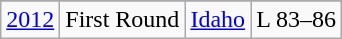<table class="wikitable" style="text-align:center">
<tr>
</tr>
<tr align="center">
<td><a href='#'>2012</a></td>
<td>First Round</td>
<td><a href='#'>Idaho</a></td>
<td>L 83–86</td>
</tr>
</table>
